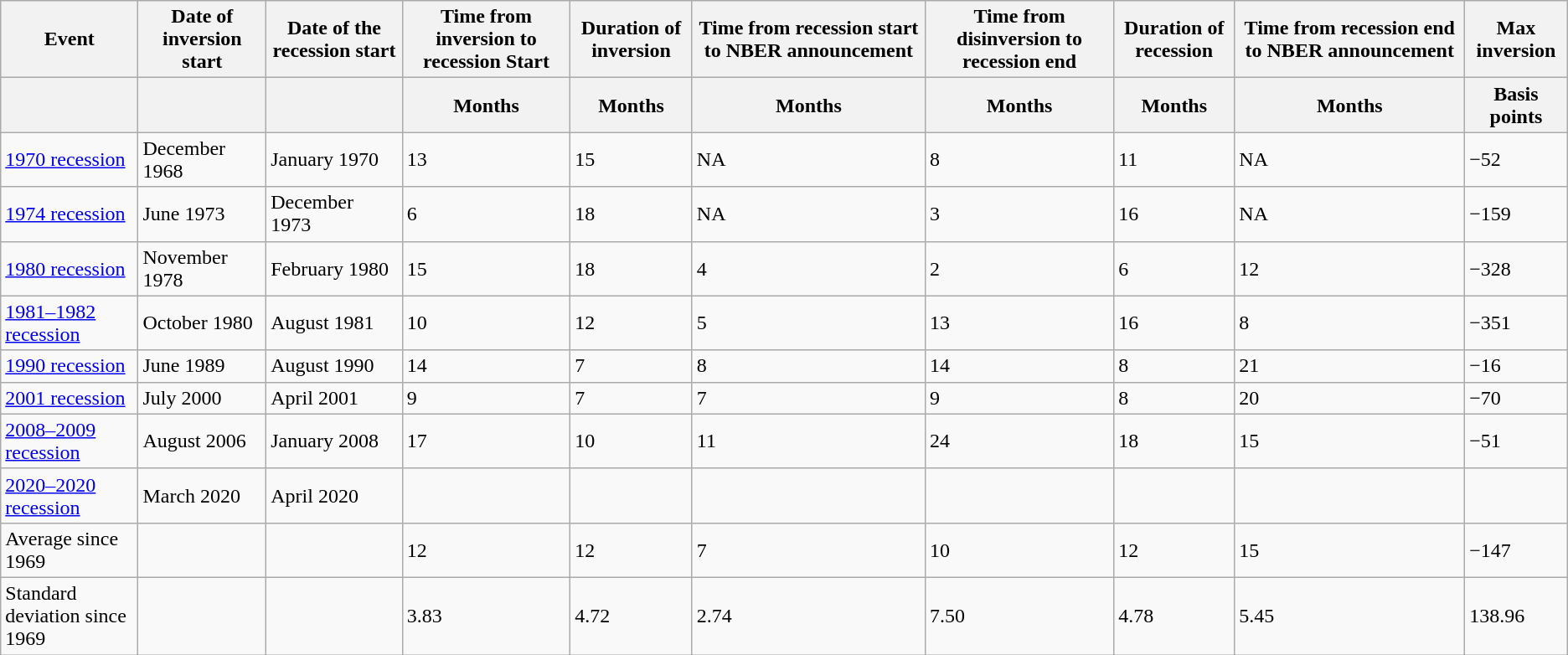<table class="wikitable sortable">
<tr>
<th>Event</th>
<th class="unsortable">Date of inversion start</th>
<th class="unsortable">Date of the recession start</th>
<th>Time from inversion to recession Start</th>
<th>Duration of inversion</th>
<th>Time from recession start to NBER announcement</th>
<th>Time from disinversion to recession end</th>
<th>Duration of recession</th>
<th>Time from recession end to NBER announcement</th>
<th>Max inversion</th>
</tr>
<tr>
<th></th>
<th></th>
<th></th>
<th>Months</th>
<th>Months</th>
<th>Months</th>
<th>Months</th>
<th>Months</th>
<th>Months</th>
<th>Basis points</th>
</tr>
<tr>
<td><a href='#'>1970 recession</a></td>
<td>December 1968</td>
<td>January 1970</td>
<td>13</td>
<td>15</td>
<td>NA</td>
<td>8</td>
<td>11</td>
<td>NA</td>
<td>−52</td>
</tr>
<tr>
<td><a href='#'>1974 recession</a></td>
<td>June 1973</td>
<td>December 1973</td>
<td>6</td>
<td>18</td>
<td>NA</td>
<td>3</td>
<td>16</td>
<td>NA</td>
<td>−159</td>
</tr>
<tr>
<td><a href='#'>1980 recession</a></td>
<td>November 1978</td>
<td>February 1980</td>
<td>15</td>
<td>18</td>
<td>4</td>
<td>2</td>
<td>6</td>
<td>12</td>
<td>−328</td>
</tr>
<tr>
<td><a href='#'>1981–1982 recession</a></td>
<td>October 1980</td>
<td>August 1981</td>
<td>10</td>
<td>12</td>
<td>5</td>
<td>13</td>
<td>16</td>
<td>8</td>
<td>−351</td>
</tr>
<tr>
<td><a href='#'>1990 recession</a></td>
<td>June 1989</td>
<td>August 1990</td>
<td>14</td>
<td>7</td>
<td>8</td>
<td>14</td>
<td>8</td>
<td>21</td>
<td>−16</td>
</tr>
<tr>
<td><a href='#'>2001 recession</a></td>
<td>July 2000</td>
<td>April 2001</td>
<td>9</td>
<td>7</td>
<td>7</td>
<td>9</td>
<td>8</td>
<td>20</td>
<td>−70</td>
</tr>
<tr>
<td><a href='#'>2008–2009 recession</a></td>
<td>August 2006</td>
<td>January 2008</td>
<td>17</td>
<td>10</td>
<td>11</td>
<td>24</td>
<td>18</td>
<td>15</td>
<td>−51</td>
</tr>
<tr>
<td><a href='#'>2020–2020 recession</a></td>
<td>March 2020</td>
<td>April 2020</td>
<td></td>
<td></td>
<td></td>
<td></td>
<td></td>
<td></td>
<td></td>
</tr>
<tr>
<td>Average since 1969</td>
<td></td>
<td></td>
<td>12</td>
<td>12</td>
<td>7</td>
<td>10</td>
<td>12</td>
<td>15</td>
<td>−147</td>
</tr>
<tr>
<td>Standard deviation since 1969</td>
<td></td>
<td></td>
<td>3.83</td>
<td>4.72</td>
<td>2.74</td>
<td>7.50</td>
<td>4.78</td>
<td>5.45</td>
<td>138.96</td>
</tr>
</table>
